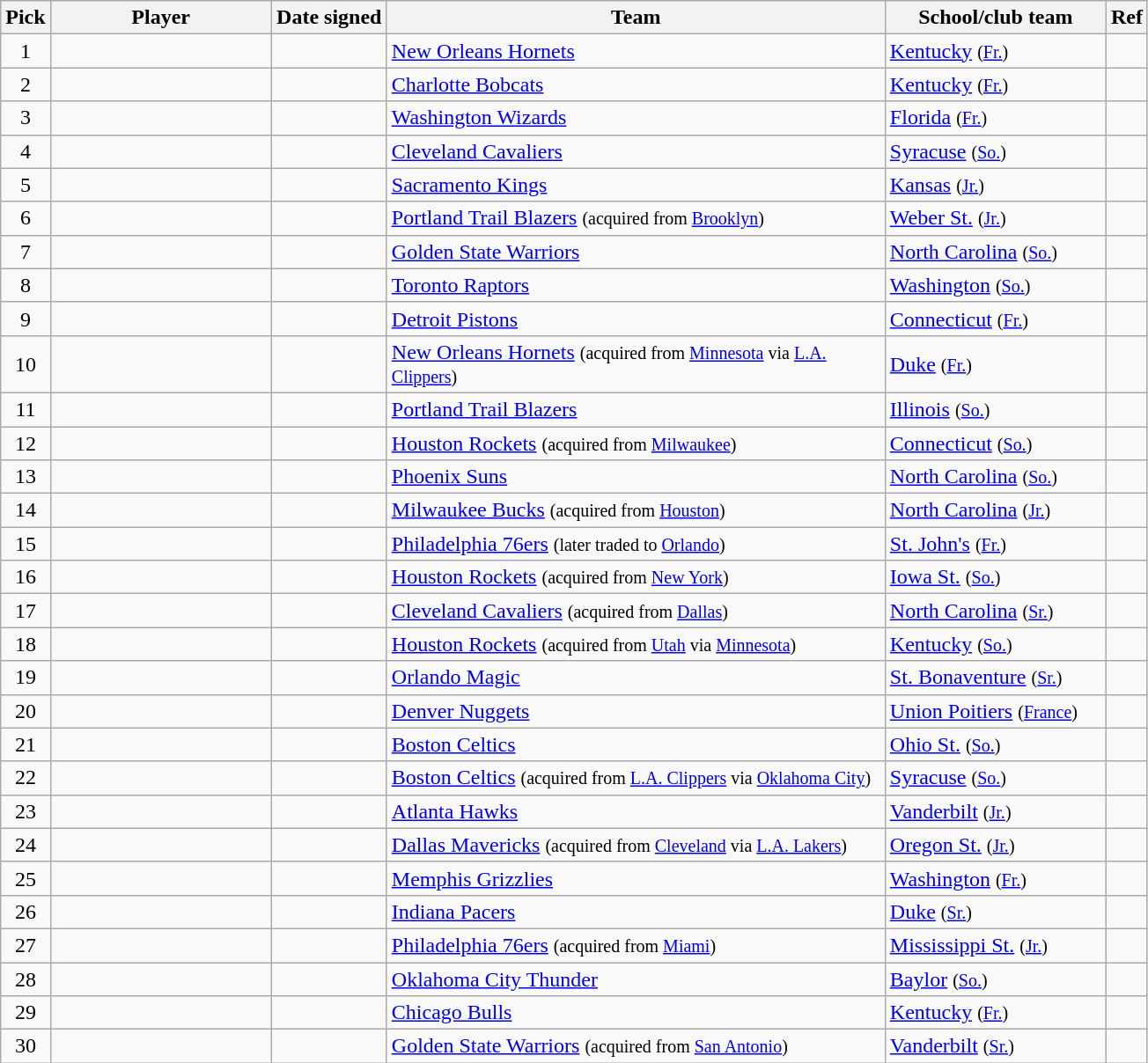<table class="wikitable sortable" style="text-align:left">
<tr>
<th style="width:30px">Pick</th>
<th style="width:160px">Player</th>
<th style="width:80px">Date signed</th>
<th style="width:370px">Team</th>
<th style="width:160px">School/club team</th>
<th class="unsortbale">Ref</th>
</tr>
<tr>
<td align=center>1</td>
<td></td>
<td align=center></td>
<td><a href='#'>New Orleans Hornets</a></td>
<td><a href='#'>Kentucky</a> <small>(<a href='#'>Fr.</a>)</small></td>
<td align=center></td>
</tr>
<tr>
<td align=center>2</td>
<td></td>
<td align=center></td>
<td><a href='#'>Charlotte Bobcats</a></td>
<td><a href='#'>Kentucky</a> <small>(<a href='#'>Fr.</a>)</small></td>
<td align=center></td>
</tr>
<tr>
<td align=center>3</td>
<td></td>
<td align=center></td>
<td><a href='#'>Washington Wizards</a></td>
<td><a href='#'>Florida</a> <small>(<a href='#'>Fr.</a>)</small></td>
<td align=center></td>
</tr>
<tr>
<td align=center>4</td>
<td></td>
<td align=center></td>
<td><a href='#'>Cleveland Cavaliers</a></td>
<td><a href='#'>Syracuse</a> <small>(<a href='#'>So.</a>)</small></td>
<td align=center></td>
</tr>
<tr>
<td align=center>5</td>
<td></td>
<td align=center></td>
<td><a href='#'>Sacramento Kings</a></td>
<td><a href='#'>Kansas</a> <small>(<a href='#'>Jr.</a>)</small></td>
<td align=center></td>
</tr>
<tr>
<td align=center>6</td>
<td></td>
<td align=center></td>
<td><a href='#'>Portland Trail Blazers</a> <small>(acquired from <a href='#'>Brooklyn</a>)</small></td>
<td><a href='#'>Weber St.</a> <small>(<a href='#'>Jr.</a>)</small></td>
<td align=center></td>
</tr>
<tr>
<td align=center>7</td>
<td></td>
<td align=center></td>
<td><a href='#'>Golden State Warriors</a></td>
<td><a href='#'>North Carolina</a> <small>(<a href='#'>So.</a>)</small></td>
<td align=center></td>
</tr>
<tr>
<td align=center>8</td>
<td></td>
<td align=center></td>
<td><a href='#'>Toronto Raptors</a></td>
<td><a href='#'>Washington</a> <small>(<a href='#'>So.</a>)</small></td>
<td align=center></td>
</tr>
<tr>
<td align=center>9</td>
<td></td>
<td align=center></td>
<td><a href='#'>Detroit Pistons</a></td>
<td><a href='#'>Connecticut</a> <small>(<a href='#'>Fr.</a>)</small></td>
<td align=center></td>
</tr>
<tr>
<td align=center>10</td>
<td></td>
<td align=center></td>
<td><a href='#'>New Orleans Hornets</a> <small>(acquired from <a href='#'>Minnesota</a> via <a href='#'>L.A. Clippers</a>)</small></td>
<td><a href='#'>Duke</a> <small>(<a href='#'>Fr.</a>)</small></td>
<td align=center></td>
</tr>
<tr>
<td align=center>11</td>
<td></td>
<td align=center></td>
<td><a href='#'>Portland Trail Blazers</a></td>
<td><a href='#'>Illinois</a> <small>(<a href='#'>So.</a>)</small></td>
<td align=center></td>
</tr>
<tr>
<td align=center>12</td>
<td></td>
<td align=center></td>
<td><a href='#'>Houston Rockets</a> <small>(acquired from <a href='#'>Milwaukee</a>)</small></td>
<td><a href='#'>Connecticut</a> <small>(<a href='#'>So.</a>)</small></td>
<td align=center></td>
</tr>
<tr>
<td align=center>13</td>
<td></td>
<td align=center></td>
<td><a href='#'>Phoenix Suns</a></td>
<td><a href='#'>North Carolina</a> <small>(<a href='#'>So.</a>)</small></td>
<td align=center></td>
</tr>
<tr>
<td align=center>14</td>
<td></td>
<td align=center></td>
<td><a href='#'>Milwaukee Bucks</a> <small>(acquired from <a href='#'>Houston</a>)</small></td>
<td><a href='#'>North Carolina</a> <small>(<a href='#'>Jr.</a>)</small></td>
<td align=center></td>
</tr>
<tr>
<td align=center>15</td>
<td></td>
<td align=center></td>
<td><a href='#'>Philadelphia 76ers</a> <small>(later traded to <a href='#'>Orlando</a>)</small></td>
<td><a href='#'>St. John's</a> <small>(<a href='#'>Fr.</a>)</small></td>
<td align=center></td>
</tr>
<tr>
<td align=center>16</td>
<td></td>
<td align=center></td>
<td><a href='#'>Houston Rockets</a> <small>(acquired from <a href='#'>New York</a>)</small></td>
<td><a href='#'>Iowa St.</a> <small>(<a href='#'>So.</a>)</small></td>
<td align=center></td>
</tr>
<tr>
<td align=center>17</td>
<td></td>
<td align=center></td>
<td><a href='#'>Cleveland Cavaliers</a> <small>(acquired from <a href='#'>Dallas</a>)</small></td>
<td><a href='#'>North Carolina</a> <small>(<a href='#'>Sr.</a>)</small></td>
<td align=center></td>
</tr>
<tr>
<td align=center>18</td>
<td></td>
<td align=center></td>
<td><a href='#'>Houston Rockets</a> <small>(acquired from <a href='#'>Utah</a> via <a href='#'>Minnesota</a>)</small></td>
<td><a href='#'>Kentucky</a> <small>(<a href='#'>So.</a>)</small></td>
<td align=center></td>
</tr>
<tr>
<td align=center>19</td>
<td></td>
<td align=center></td>
<td><a href='#'>Orlando Magic</a></td>
<td><a href='#'>St. Bonaventure</a> <small>(<a href='#'>Sr.</a>)</small></td>
<td align=center></td>
</tr>
<tr>
<td align=center>20</td>
<td></td>
<td align=center></td>
<td><a href='#'>Denver Nuggets</a></td>
<td><a href='#'>Union Poitiers</a> <small>(<a href='#'>France</a>)</small></td>
<td align=center></td>
</tr>
<tr>
<td align=center>21</td>
<td></td>
<td align=center></td>
<td><a href='#'>Boston Celtics</a></td>
<td><a href='#'>Ohio St.</a> <small>(<a href='#'>So.</a>)</small></td>
<td align=center></td>
</tr>
<tr>
<td align=center>22</td>
<td></td>
<td align=center></td>
<td><a href='#'>Boston Celtics</a> <small>(acquired from <a href='#'>L.A. Clippers</a> via <a href='#'>Oklahoma City</a>)</small></td>
<td><a href='#'>Syracuse</a> <small>(<a href='#'>So.</a>)</small></td>
<td align=center></td>
</tr>
<tr>
<td align=center>23</td>
<td></td>
<td align=center></td>
<td><a href='#'>Atlanta Hawks</a></td>
<td><a href='#'>Vanderbilt</a> <small>(<a href='#'>Jr.</a>)</small></td>
<td align=center></td>
</tr>
<tr>
<td align=center>24</td>
<td></td>
<td align=center></td>
<td><a href='#'>Dallas Mavericks</a> <small>(acquired from <a href='#'>Cleveland</a> via <a href='#'>L.A. Lakers</a>)</small></td>
<td><a href='#'>Oregon St.</a> <small>(<a href='#'>Jr.</a>)</small></td>
<td align=center></td>
</tr>
<tr>
<td align=center>25</td>
<td></td>
<td align=center></td>
<td><a href='#'>Memphis Grizzlies</a></td>
<td><a href='#'>Washington</a> <small>(<a href='#'>Fr.</a>)</small></td>
<td align=center></td>
</tr>
<tr>
<td align=center>26</td>
<td></td>
<td align=center></td>
<td><a href='#'>Indiana Pacers</a></td>
<td><a href='#'>Duke</a> <small>(<a href='#'>Sr.</a>)</small></td>
<td align=center></td>
</tr>
<tr>
<td align=center>27</td>
<td></td>
<td align=center></td>
<td><a href='#'>Philadelphia 76ers</a> <small>(acquired from <a href='#'>Miami</a>)</small></td>
<td><a href='#'>Mississippi St.</a> <small>(<a href='#'>Jr.</a>)</small></td>
<td align=center></td>
</tr>
<tr>
<td align=center>28</td>
<td></td>
<td align=center></td>
<td><a href='#'>Oklahoma City Thunder</a></td>
<td><a href='#'>Baylor</a> <small>(<a href='#'>So.</a>)</small></td>
<td align=center></td>
</tr>
<tr>
<td align=center>29</td>
<td></td>
<td align=center></td>
<td><a href='#'>Chicago Bulls</a></td>
<td><a href='#'>Kentucky</a> <small>(<a href='#'>Fr.</a>)</small></td>
<td align=center></td>
</tr>
<tr>
<td align=center>30</td>
<td></td>
<td align=center></td>
<td><a href='#'>Golden State Warriors</a> <small>(acquired from <a href='#'>San Antonio</a>)</small></td>
<td><a href='#'>Vanderbilt</a> <small>(<a href='#'>Sr.</a>)</small></td>
<td align=center></td>
</tr>
</table>
